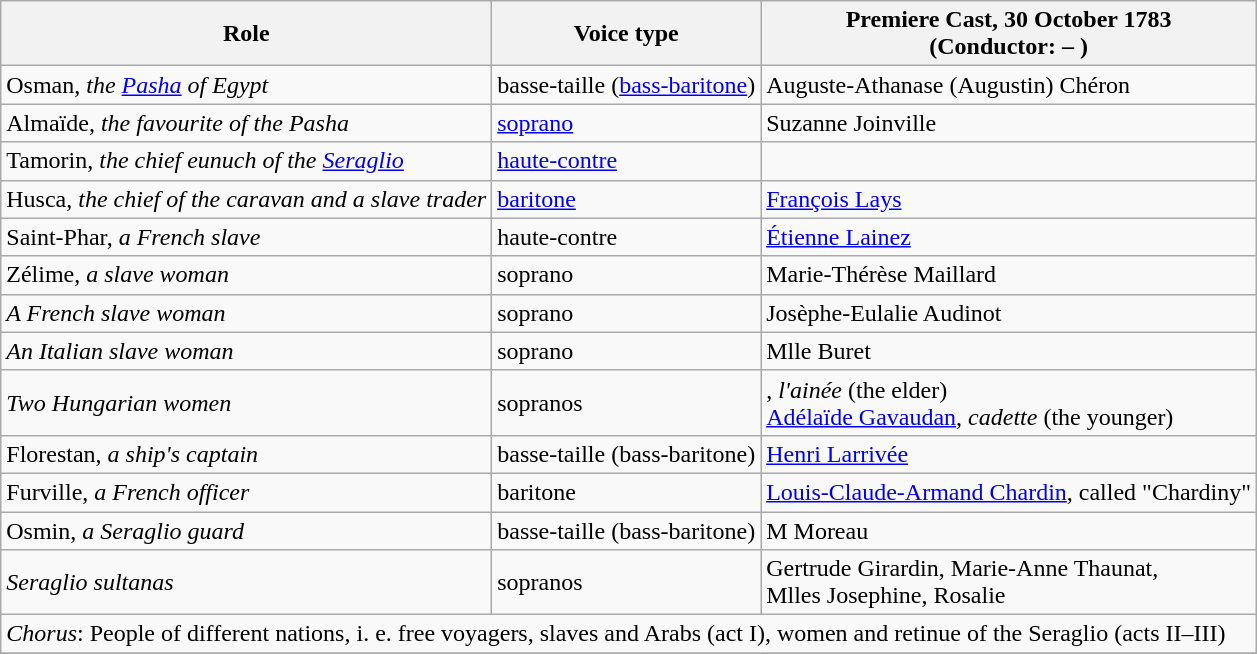<table class="wikitable">
<tr>
<th>Role</th>
<th>Voice type</th>
<th>Premiere Cast, 30 October 1783<br>(Conductor: – )</th>
</tr>
<tr>
<td>Osman, <em>the <a href='#'>Pasha</a> of Egypt</em></td>
<td>basse-taille (<a href='#'>bass-baritone</a>)</td>
<td>Auguste-Athanase (Augustin) Chéron</td>
</tr>
<tr>
<td>Almaïde, <em>the favourite of the Pasha</em></td>
<td><a href='#'>soprano</a></td>
<td>Suzanne Joinville</td>
</tr>
<tr>
<td>Tamorin, <em>the chief eunuch of the <a href='#'>Seraglio</a></em></td>
<td><a href='#'>haute-contre</a></td>
<td></td>
</tr>
<tr>
<td>Husca, <em>the chief of the caravan and a slave trader</em></td>
<td><a href='#'>baritone</a></td>
<td><a href='#'>François Lays</a></td>
</tr>
<tr>
<td>Saint-Phar, <em>a French slave</em></td>
<td>haute-contre</td>
<td><a href='#'>Étienne Lainez</a></td>
</tr>
<tr>
<td>Zélime, <em>a slave woman</em></td>
<td>soprano</td>
<td>Marie-Thérèse Maillard</td>
</tr>
<tr>
<td><em>A French slave woman</em></td>
<td>soprano</td>
<td>Josèphe-Eulalie Audinot</td>
</tr>
<tr>
<td><em>An Italian slave woman</em></td>
<td>soprano</td>
<td>Mlle Buret</td>
</tr>
<tr>
<td><em>Two Hungarian women</em></td>
<td>sopranos</td>
<td>, <em>l'ainée</em> (the elder)<br><a href='#'>Adélaïde Gavaudan</a>, <em>cadette</em> (the younger)</td>
</tr>
<tr>
<td>Florestan, <em>a ship's captain</em></td>
<td>basse-taille (bass-baritone)</td>
<td><a href='#'>Henri Larrivée</a></td>
</tr>
<tr>
<td>Furville, <em>a French officer</em></td>
<td>baritone</td>
<td><a href='#'>Louis-Claude-Armand Chardin</a>, called "Chardiny"</td>
</tr>
<tr>
<td>Osmin, <em>a Seraglio guard</em></td>
<td>basse-taille (bass-baritone)</td>
<td>M Moreau</td>
</tr>
<tr>
<td><em>Seraglio sultanas</em></td>
<td>sopranos</td>
<td>Gertrude Girardin, Marie-Anne Thaunat,<br>Mlles Josephine, Rosalie</td>
</tr>
<tr>
<td colspan="3"><em>Chorus</em>: People of different nations, i. e. free voyagers, slaves and Arabs (act I), women and retinue of the Seraglio (acts II–III)</td>
</tr>
<tr>
</tr>
</table>
